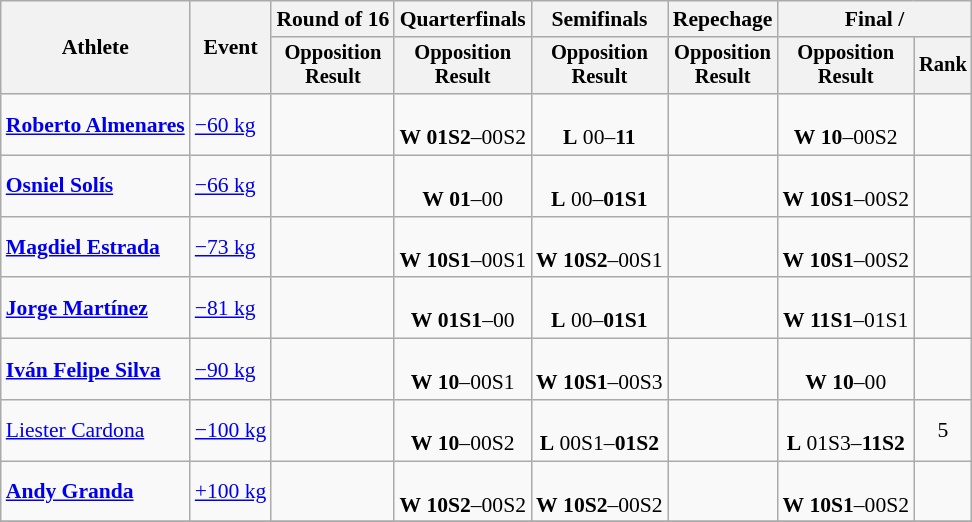<table class="wikitable" style="font-size:90%">
<tr>
<th rowspan=2>Athlete</th>
<th rowspan=2>Event</th>
<th>Round of 16</th>
<th>Quarterfinals</th>
<th>Semifinals</th>
<th>Repechage</th>
<th colspan=2>Final / </th>
</tr>
<tr style="font-size:95%">
<th>Opposition<br>Result</th>
<th>Opposition<br>Result</th>
<th>Opposition<br>Result</th>
<th>Opposition<br>Result</th>
<th>Opposition<br>Result</th>
<th>Rank</th>
</tr>
<tr align=center>
<td align=left><strong><a href='#'>Roberto Almenares</a></strong></td>
<td align=left><a href='#'>−60 kg</a></td>
<td></td>
<td><br><strong>W</strong> <strong>01S2</strong>–00S2</td>
<td><br><strong>L</strong> 00–<strong>11</strong></td>
<td></td>
<td><br><strong>W</strong> <strong>10</strong>–00S2</td>
<td></td>
</tr>
<tr align=center>
<td align=left><strong><a href='#'>Osniel Solís</a></strong></td>
<td align=left><a href='#'>−66 kg</a></td>
<td></td>
<td><br><strong>W</strong> <strong>01</strong>–00</td>
<td><br><strong>L</strong> 00–<strong>01S1</strong></td>
<td></td>
<td><br><strong>W</strong> <strong>10S1</strong>–00S2</td>
<td></td>
</tr>
<tr align=center>
<td align=left><strong><a href='#'>Magdiel Estrada</a></strong></td>
<td align=left><a href='#'>−73 kg</a></td>
<td></td>
<td><br><strong>W</strong> <strong>10S1</strong>–00S1</td>
<td><br><strong>W</strong> <strong>10S2</strong>–00S1</td>
<td></td>
<td><br><strong>W</strong> <strong>10S1</strong>–00S2</td>
<td></td>
</tr>
<tr align=center>
<td align=left><strong><a href='#'>Jorge Martínez</a></strong></td>
<td align=left><a href='#'>−81 kg</a></td>
<td></td>
<td><br><strong>W</strong> <strong>01S1</strong>–00</td>
<td><br><strong>L</strong> 00–<strong>01S1</strong></td>
<td></td>
<td><br><strong>W</strong> <strong>11S1</strong>–01S1</td>
<td></td>
</tr>
<tr align=center>
<td align=left><strong><a href='#'>Iván Felipe Silva</a></strong></td>
<td align=left><a href='#'>−90 kg</a></td>
<td></td>
<td><br><strong>W</strong> <strong>10</strong>–00S1</td>
<td><br><strong>W</strong> <strong>10S1</strong>–00S3</td>
<td></td>
<td><br><strong>W</strong> <strong>10</strong>–00</td>
<td></td>
</tr>
<tr align=center>
<td align=left><a href='#'>Liester Cardona</a></td>
<td align=left><a href='#'>−100 kg</a></td>
<td></td>
<td><br><strong>W</strong> <strong>10</strong>–00S2</td>
<td><br><strong>L</strong> 00S1–<strong>01S2</strong></td>
<td></td>
<td><br><strong>L</strong> 01S3–<strong>11S2</strong></td>
<td>5</td>
</tr>
<tr align=center>
<td align=left><strong><a href='#'>Andy Granda</a></strong></td>
<td align=left><a href='#'>+100 kg</a></td>
<td></td>
<td><br><strong>W</strong> <strong>10S2</strong>–00S2</td>
<td><br><strong>W</strong> <strong>10S2</strong>–00S2</td>
<td></td>
<td><br><strong>W</strong> <strong>10S1</strong>–00S2</td>
<td></td>
</tr>
<tr align=center>
</tr>
</table>
